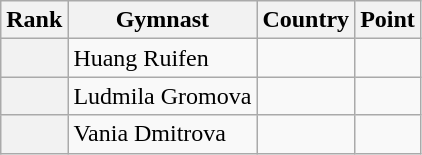<table class="wikitable sortable">
<tr>
<th>Rank</th>
<th>Gymnast</th>
<th>Country</th>
<th>Point</th>
</tr>
<tr>
<th></th>
<td>Huang Ruifen</td>
<td></td>
<td></td>
</tr>
<tr>
<th></th>
<td>Ludmila Gromova</td>
<td></td>
<td></td>
</tr>
<tr>
<th></th>
<td>Vania Dmitrova</td>
<td></td>
<td></td>
</tr>
</table>
